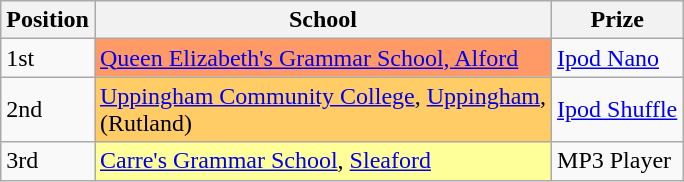<table class="wikitable">
<tr>
<th>Position</th>
<th>School</th>
<th>Prize</th>
</tr>
<tr>
<td>1st</td>
<td style="background-color:#FF9966;"><a href='#'>Queen Elizabeth's Grammar School, Alford</a></td>
<td><a href='#'>Ipod Nano</a></td>
</tr>
<tr>
<td>2nd</td>
<td style="background-color:#FFCC66;"><a href='#'>Uppingham Community College</a>, <a href='#'>Uppingham</a>,<br>(Rutland)</td>
<td><a href='#'>Ipod Shuffle</a></td>
</tr>
<tr>
<td>3rd</td>
<td style="background-color:#FFFF99;"><a href='#'>Carre's Grammar School</a>, <a href='#'>Sleaford</a></td>
<td>MP3 Player</td>
</tr>
</table>
